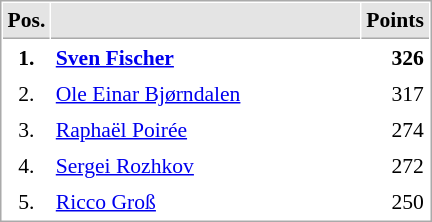<table cellspacing="1" cellpadding="3" style="border:1px solid #AAAAAA;font-size:90%">
<tr bgcolor="#E4E4E4">
<th style="border-bottom:1px solid #AAAAAA" width=10>Pos.</th>
<th style="border-bottom:1px solid #AAAAAA" width=200></th>
<th style="border-bottom:1px solid #AAAAAA" width=20>Points</th>
</tr>
<tr>
<td align="center"><strong>1.</strong></td>
<td> <strong><a href='#'>Sven Fischer</a></strong></td>
<td align="right"><strong>326</strong></td>
</tr>
<tr>
<td align="center">2.</td>
<td> <a href='#'>Ole Einar Bjørndalen</a></td>
<td align="right">317</td>
</tr>
<tr>
<td align="center">3.</td>
<td> <a href='#'>Raphaël Poirée</a></td>
<td align="right">274</td>
</tr>
<tr>
<td align="center">4.</td>
<td> <a href='#'>Sergei Rozhkov</a></td>
<td align="right">272</td>
</tr>
<tr>
<td align="center">5.</td>
<td> <a href='#'>Ricco Groß</a></td>
<td align="right">250</td>
</tr>
</table>
